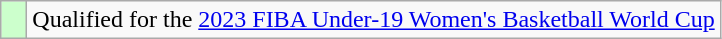<table class="wikitable">
<tr>
<td width=10px bgcolor="#ccffcc"></td>
<td>Qualified for the <a href='#'>2023 FIBA Under-19 Women's Basketball World Cup</a></td>
</tr>
</table>
